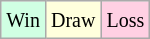<table class="wikitable">
<tr>
<td style="background-color: #d0ffe3;"><small>Win</small></td>
<td style="background-color: #ffffdd;"><small>Draw</small></td>
<td style="background-color: #ffd0e3;"><small>Loss</small></td>
</tr>
</table>
